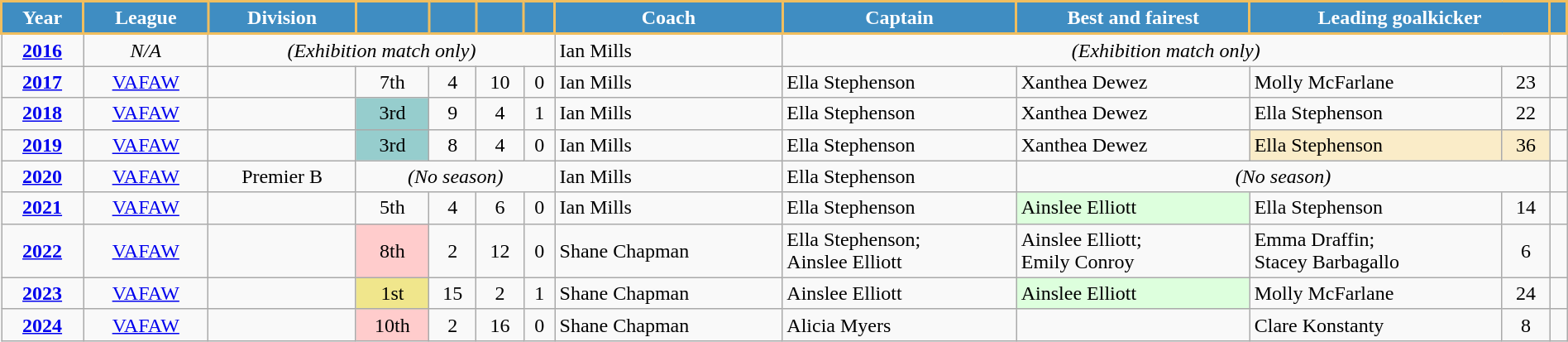<table class="wikitable"; style="width:100%;">
<tr>
<th style="background:#3F8DC2; color:#FFFFFF; border:solid #F0BE5F 2px">Year</th>
<th style="background:#3F8DC2; color:#FFFFFF; border:solid #F0BE5F 2px">League</th>
<th style="background:#3F8DC2; color:#FFFFFF; border:solid #F0BE5F 2px">Division</th>
<th style="background:#3F8DC2; color:#FFFFFF; border:solid #F0BE5F 2px"></th>
<th style="background:#3F8DC2; color:#FFFFFF; border:solid #F0BE5F 2px"></th>
<th style="background:#3F8DC2; color:#FFFFFF; border:solid #F0BE5F 2px"></th>
<th style="background:#3F8DC2; color:#FFFFFF; border:solid #F0BE5F 2px"></th>
<th style="background:#3F8DC2; color:#FFFFFF; border:solid #F0BE5F 2px">Coach</th>
<th style="background:#3F8DC2; color:#FFFFFF; border:solid #F0BE5F 2px">Captain</th>
<th style="background:#3F8DC2; color:#FFFFFF; border:solid #F0BE5F 2px">Best and fairest</th>
<th colspan=2; style="background:#3F8DC2; color:#FFFFFF; border:solid #F0BE5F 2px">Leading goalkicker</th>
<th style="background:#3F8DC2; color:#FFFFFF; border:solid #F0BE5F 2px"></th>
</tr>
<tr>
<td align=center><strong><a href='#'>2016</a></strong></td>
<td align=center><em>N/A</em></td>
<td colspan=5; align=center><em>(Exhibition match only)</em></td>
<td>Ian Mills</td>
<td colspan=4; align=center><em>(Exhibition match only)</em></td>
<td align=center></td>
</tr>
<tr>
<td align=center><strong><a href='#'>2017</a></strong></td>
<td align=center><a href='#'>VAFAW</a></td>
<td align=center></td>
<td align=center>7th</td>
<td align=center>4</td>
<td align=center>10</td>
<td align=center>0</td>
<td>Ian Mills</td>
<td>Ella Stephenson</td>
<td>Xanthea Dewez</td>
<td>Molly McFarlane</td>
<td align=center>23</td>
<td align=center></td>
</tr>
<tr>
<td align=center><strong><a href='#'>2018</a></strong></td>
<td align=center><a href='#'>VAFAW</a></td>
<td align=center></td>
<td align=center style=background:#96CDCD>3rd</td>
<td align=center>9</td>
<td align=center>4</td>
<td align=center>1</td>
<td>Ian Mills</td>
<td>Ella Stephenson</td>
<td>Xanthea Dewez</td>
<td>Ella Stephenson</td>
<td align=center>22</td>
<td align=center></td>
</tr>
<tr>
<td align=center><strong><a href='#'>2019</a></strong></td>
<td align=center><a href='#'>VAFAW</a></td>
<td align=center></td>
<td align=center style=background:#96CDCD>3rd</td>
<td align=center>8</td>
<td align=center>4</td>
<td align=center>0</td>
<td>Ian Mills</td>
<td>Ella Stephenson</td>
<td>Xanthea Dewez</td>
<td style=background:#FAECC8>Ella Stephenson</td>
<td align=center style=background:#FAECC8>36</td>
<td align=center></td>
</tr>
<tr>
<td align=center><strong><a href='#'>2020</a></strong></td>
<td align=center><a href='#'>VAFAW</a></td>
<td align=center>Premier B</td>
<td colspan=4; align=center><em>(No season)</em></td>
<td>Ian Mills</td>
<td>Ella Stephenson</td>
<td colspan=3; align=center><em>(No season)</em></td>
<td align=center></td>
</tr>
<tr>
<td align=center><strong><a href='#'>2021</a></strong></td>
<td align=center><a href='#'>VAFAW</a></td>
<td align=center></td>
<td align=center>5th</td>
<td align=center>4</td>
<td align=center>6</td>
<td align=center>0</td>
<td>Ian Mills</td>
<td>Ella Stephenson</td>
<td style=background:#DDFFDD>Ainslee Elliott</td>
<td>Ella Stephenson</td>
<td align=center>14</td>
<td align=center></td>
</tr>
<tr>
<td align=center><strong><a href='#'>2022</a></strong></td>
<td align=center><a href='#'>VAFAW</a></td>
<td align=center></td>
<td style=background:#FFCCCC; align=center>8th</td>
<td align=center>2</td>
<td align=center>12</td>
<td align=center>0</td>
<td>Shane Chapman</td>
<td>Ella Stephenson; <br>Ainslee Elliott</td>
<td>Ainslee Elliott; <br>Emily Conroy</td>
<td>Emma Draffin; <br>Stacey Barbagallo</td>
<td align=center>6</td>
<td align=center></td>
</tr>
<tr>
<td align=center><strong><a href='#'>2023</a></strong></td>
<td align=center><a href='#'>VAFAW</a></td>
<td align=center></td>
<td align=center style=background:#F0E68C>1st</td>
<td align=center>15</td>
<td align=center>2</td>
<td align=center>1</td>
<td>Shane Chapman</td>
<td>Ainslee Elliott</td>
<td style=background:#DDFFDD>Ainslee Elliott</td>
<td>Molly McFarlane</td>
<td align=center>24</td>
<td align=center></td>
</tr>
<tr>
<td align=center><strong><a href='#'>2024</a></strong></td>
<td align=center><a href='#'>VAFAW</a></td>
<td align=center></td>
<td style=background:#FFCCCC; align=center>10th</td>
<td align=center>2</td>
<td align=center>16</td>
<td align=center>0</td>
<td>Shane Chapman</td>
<td>Alicia Myers</td>
<td></td>
<td>Clare Konstanty</td>
<td align=center>8</td>
<td align=center></td>
</tr>
</table>
